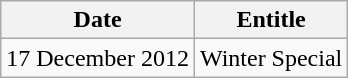<table class="wikitable" style="text-align:center;">
<tr>
<th>Date</th>
<th>Entitle</th>
</tr>
<tr>
<td>17 December 2012</td>
<td>Winter Special</td>
</tr>
</table>
